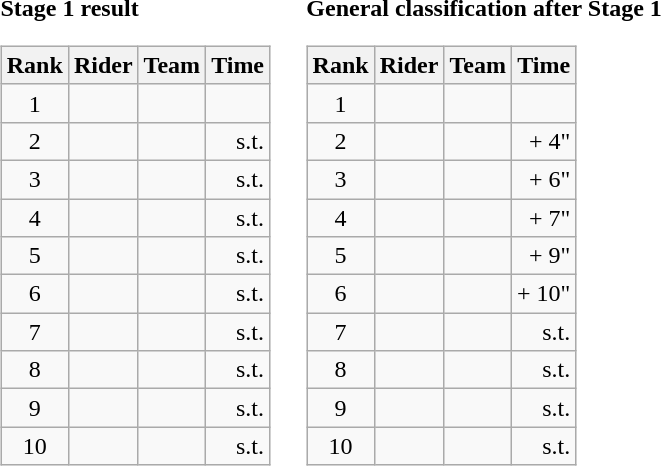<table>
<tr>
<td><strong>Stage 1 result</strong><br><table class="wikitable">
<tr>
<th scope="col">Rank</th>
<th scope="col">Rider</th>
<th scope="col">Team</th>
<th scope="col">Time</th>
</tr>
<tr>
<td style="text-align:center;">1</td>
<td></td>
<td></td>
<td style="text-align:right;"></td>
</tr>
<tr>
<td style="text-align:center;">2</td>
<td></td>
<td></td>
<td style="text-align:right;">s.t.</td>
</tr>
<tr>
<td style="text-align:center;">3</td>
<td></td>
<td></td>
<td style="text-align:right;">s.t.</td>
</tr>
<tr>
<td style="text-align:center;">4</td>
<td></td>
<td></td>
<td style="text-align:right;">s.t.</td>
</tr>
<tr>
<td style="text-align:center;">5</td>
<td></td>
<td></td>
<td style="text-align:right;">s.t.</td>
</tr>
<tr>
<td style="text-align:center;">6</td>
<td></td>
<td></td>
<td style="text-align:right;">s.t.</td>
</tr>
<tr>
<td style="text-align:center;">7</td>
<td></td>
<td></td>
<td style="text-align:right;">s.t.</td>
</tr>
<tr>
<td style="text-align:center;">8</td>
<td></td>
<td></td>
<td style="text-align:right;">s.t.</td>
</tr>
<tr>
<td style="text-align:center;">9</td>
<td></td>
<td></td>
<td style="text-align:right;">s.t.</td>
</tr>
<tr>
<td style="text-align:center;">10</td>
<td></td>
<td></td>
<td style="text-align:right;">s.t.</td>
</tr>
</table>
</td>
<td></td>
<td><strong>General classification after Stage 1</strong><br><table class="wikitable">
<tr>
<th scope="col">Rank</th>
<th scope="col">Rider</th>
<th scope="col">Team</th>
<th scope="col">Time</th>
</tr>
<tr>
<td style="text-align:center;">1</td>
<td>  </td>
<td></td>
<td style="text-align:right;"></td>
</tr>
<tr>
<td style="text-align:center;">2</td>
<td></td>
<td></td>
<td style="text-align:right;">+ 4"</td>
</tr>
<tr>
<td style="text-align:center;">3</td>
<td></td>
<td></td>
<td style="text-align:right;">+ 6"</td>
</tr>
<tr>
<td style="text-align:center;">4</td>
<td> </td>
<td></td>
<td style="text-align:right;">+ 7"</td>
</tr>
<tr>
<td style="text-align:center;">5</td>
<td> </td>
<td></td>
<td style="text-align:right;">+ 9"</td>
</tr>
<tr>
<td style="text-align:center;">6</td>
<td></td>
<td></td>
<td style="text-align:right;">+ 10"</td>
</tr>
<tr>
<td style="text-align:center;">7</td>
<td></td>
<td></td>
<td style="text-align:right;">s.t.</td>
</tr>
<tr>
<td style="text-align:center;">8</td>
<td></td>
<td></td>
<td style="text-align:right;">s.t.</td>
</tr>
<tr>
<td style="text-align:center;">9</td>
<td></td>
<td></td>
<td style="text-align:right;">s.t.</td>
</tr>
<tr>
<td style="text-align:center;">10</td>
<td></td>
<td></td>
<td style="text-align:right;">s.t.</td>
</tr>
</table>
</td>
</tr>
</table>
